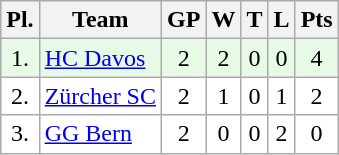<table class="wikitable">
<tr>
<th>Pl.</th>
<th>Team</th>
<th>GP</th>
<th>W</th>
<th>T</th>
<th>L</th>
<th>Pts</th>
</tr>
<tr align="center " bgcolor="#e6fae6">
<td>1.</td>
<td align="left"><a href='#'>HC Davos</a></td>
<td>2</td>
<td>2</td>
<td>0</td>
<td>0</td>
<td>4</td>
</tr>
<tr align="center "  bgcolor="#FFFFFF">
<td>2.</td>
<td align="left"><a href='#'>Zürcher SC</a></td>
<td>2</td>
<td>1</td>
<td>0</td>
<td>1</td>
<td>2</td>
</tr>
<tr align="center " bgcolor="#FFFFFF">
<td>3.</td>
<td align="left"><a href='#'>GG Bern</a></td>
<td>2</td>
<td>0</td>
<td>0</td>
<td>2</td>
<td>0</td>
</tr>
</table>
